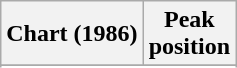<table class="wikitable sortable plainrowheaders" style="text-align:center">
<tr>
<th scope="col">Chart (1986)</th>
<th scope="col">Peak<br> position</th>
</tr>
<tr>
</tr>
<tr>
</tr>
</table>
